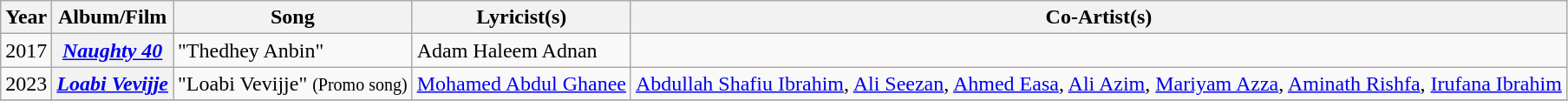<table class="wikitable plainrowheaders">
<tr>
<th scope="col">Year</th>
<th scope="col">Album/Film</th>
<th scope="col">Song</th>
<th scope="col">Lyricist(s)</th>
<th scope="col">Co-Artist(s)</th>
</tr>
<tr>
<td>2017</td>
<th scope="row"><em><a href='#'>Naughty 40</a></em></th>
<td>"Thedhey Anbin"</td>
<td>Adam Haleem Adnan</td>
<td></td>
</tr>
<tr>
<td>2023</td>
<th scope="row"><em><a href='#'>Loabi Vevijje</a></em></th>
<td>"Loabi Vevijje" <small>(Promo song)</small></td>
<td><a href='#'>Mohamed Abdul Ghanee</a></td>
<td><a href='#'>Abdullah Shafiu Ibrahim</a>, <a href='#'>Ali Seezan</a>, <a href='#'>Ahmed Easa</a>, <a href='#'>Ali Azim</a>, <a href='#'>Mariyam Azza</a>, <a href='#'>Aminath Rishfa</a>, <a href='#'>Irufana Ibrahim</a></td>
</tr>
<tr>
</tr>
</table>
